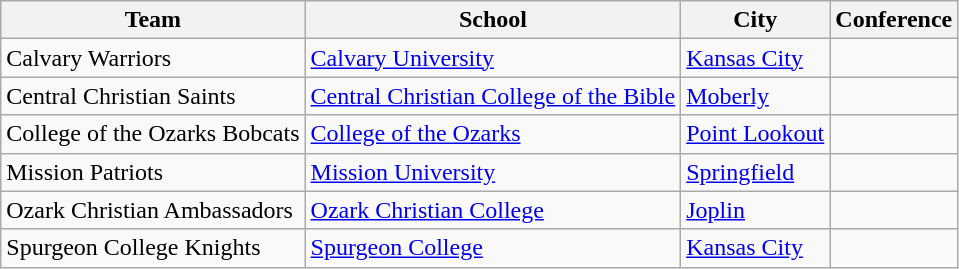<table class="sortable wikitable">
<tr>
<th>Team</th>
<th>School</th>
<th>City</th>
<th>Conference</th>
</tr>
<tr>
<td>Calvary Warriors</td>
<td><a href='#'>Calvary University</a></td>
<td><a href='#'>Kansas City</a></td>
<td></td>
</tr>
<tr>
<td>Central Christian Saints</td>
<td><a href='#'>Central Christian College of the Bible</a></td>
<td><a href='#'>Moberly</a></td>
<td></td>
</tr>
<tr>
<td>College of the Ozarks Bobcats</td>
<td><a href='#'>College of the Ozarks</a></td>
<td><a href='#'>Point Lookout</a></td>
<td></td>
</tr>
<tr>
<td>Mission Patriots</td>
<td><a href='#'>Mission University</a></td>
<td><a href='#'>Springfield</a></td>
<td></td>
</tr>
<tr>
<td>Ozark Christian Ambassadors</td>
<td><a href='#'>Ozark Christian College</a></td>
<td><a href='#'>Joplin</a></td>
<td></td>
</tr>
<tr>
<td>Spurgeon College Knights</td>
<td><a href='#'>Spurgeon College</a></td>
<td><a href='#'>Kansas City</a></td>
<td></td>
</tr>
</table>
